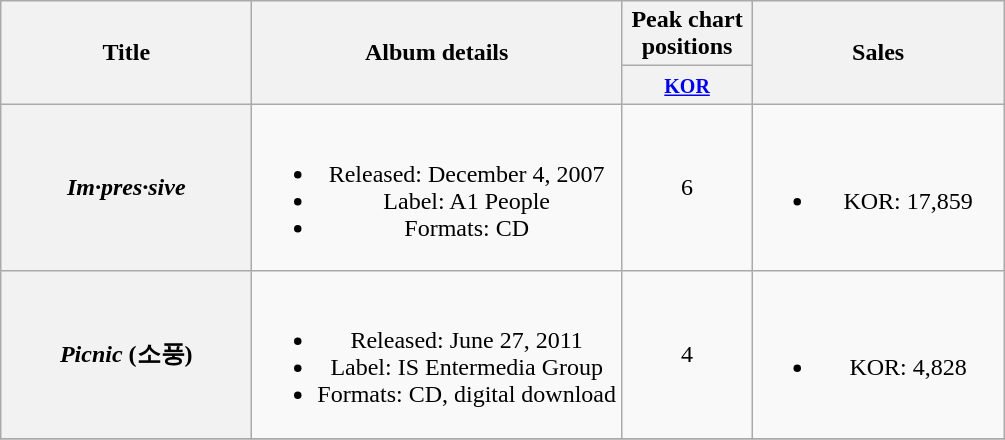<table class="wikitable plainrowheaders" style="text-align:center;">
<tr>
<th scope="col" rowspan="2" style="width:10em;">Title</th>
<th scope="col" rowspan="2">Album details</th>
<th scope="col" colspan="1" style="width:5em;">Peak chart positions</th>
<th scope="col" rowspan="2" style="width:10em;">Sales</th>
</tr>
<tr>
<th><small><a href='#'>KOR</a></small><br></th>
</tr>
<tr>
<th scope="row"><em>Im·pres·sive</em></th>
<td><br><ul><li>Released: December 4, 2007</li><li>Label: A1 People</li><li>Formats: CD</li></ul></td>
<td>6</td>
<td><br><ul><li>KOR: 17,859</li></ul></td>
</tr>
<tr>
<th scope="row"><em>Picnic</em> (소풍)</th>
<td><br><ul><li>Released: June 27, 2011</li><li>Label: IS Entermedia Group</li><li>Formats: CD, digital download</li></ul></td>
<td>4</td>
<td><br><ul><li>KOR: 4,828</li></ul></td>
</tr>
<tr>
</tr>
</table>
